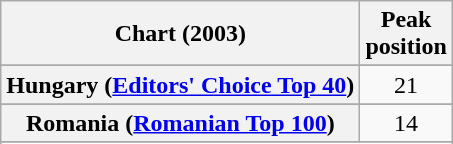<table class="wikitable plainrowheaders sortable" style="text-align:center">
<tr>
<th scope="col">Chart (2003)</th>
<th scope="col">Peak<br>position</th>
</tr>
<tr>
</tr>
<tr>
<th scope="row">Hungary (<a href='#'>Editors' Choice Top 40</a>)</th>
<td>21</td>
</tr>
<tr>
</tr>
<tr>
<th scope="row">Romania (<a href='#'>Romanian Top 100</a>)</th>
<td>14</td>
</tr>
<tr>
</tr>
<tr>
</tr>
<tr>
</tr>
</table>
